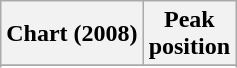<table class="wikitable sortable">
<tr>
<th>Chart (2008)</th>
<th>Peak<br>position</th>
</tr>
<tr>
</tr>
<tr>
</tr>
</table>
